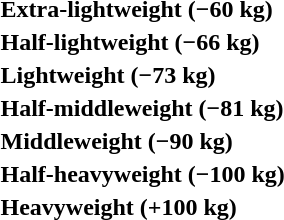<table>
<tr>
<th rowspan=2 style="text-align:left;">Extra-lightweight (−60 kg)</th>
<td rowspan=2></td>
<td rowspan=2></td>
<td></td>
</tr>
<tr>
<td></td>
</tr>
<tr>
<th rowspan=2 style="text-align:left;">Half-lightweight (−66 kg)</th>
<td rowspan=2></td>
<td rowspan=2></td>
<td></td>
</tr>
<tr>
<td></td>
</tr>
<tr>
<th rowspan=2 style="text-align:left;">Lightweight (−73 kg)</th>
<td rowspan=2></td>
<td rowspan=2></td>
<td></td>
</tr>
<tr>
<td></td>
</tr>
<tr>
<th rowspan=2 style="text-align:left;">Half-middleweight (−81 kg)</th>
<td rowspan=2></td>
<td rowspan=2></td>
<td></td>
</tr>
<tr>
<td></td>
</tr>
<tr>
<th rowspan=2 style="text-align:left;">Middleweight (−90 kg)</th>
<td rowspan=2></td>
<td rowspan=2></td>
<td></td>
</tr>
<tr>
<td></td>
</tr>
<tr>
<th rowspan=2 style="text-align:left;">Half-heavyweight (−100 kg)</th>
<td rowspan=2></td>
<td rowspan=2></td>
<td></td>
</tr>
<tr>
<td></td>
</tr>
<tr>
<th rowspan=2 style="text-align:left;">Heavyweight (+100 kg)</th>
<td rowspan=2></td>
<td rowspan=2></td>
<td></td>
</tr>
<tr>
<td></td>
</tr>
</table>
